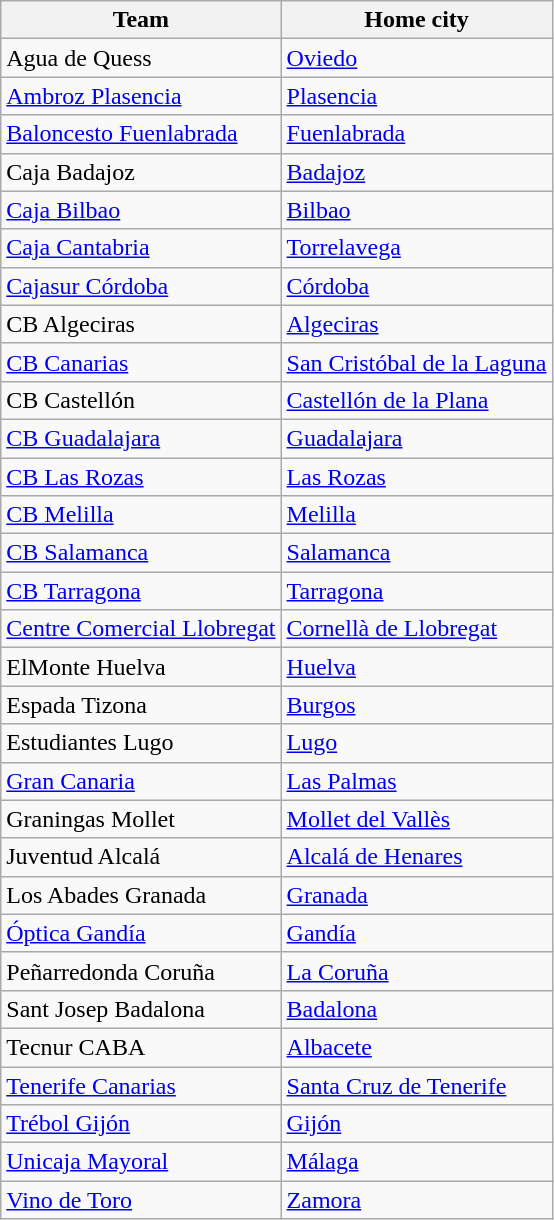<table class="wikitable sortable">
<tr>
<th>Team</th>
<th>Home city</th>
</tr>
<tr>
<td>Agua de Quess</td>
<td><a href='#'>Oviedo</a></td>
</tr>
<tr>
<td><a href='#'>Ambroz Plasencia</a></td>
<td><a href='#'>Plasencia</a></td>
</tr>
<tr>
<td><a href='#'>Baloncesto Fuenlabrada</a></td>
<td><a href='#'>Fuenlabrada</a></td>
</tr>
<tr>
<td>Caja Badajoz</td>
<td><a href='#'>Badajoz</a></td>
</tr>
<tr>
<td><a href='#'>Caja Bilbao</a></td>
<td><a href='#'>Bilbao</a></td>
</tr>
<tr>
<td><a href='#'>Caja Cantabria</a></td>
<td><a href='#'>Torrelavega</a></td>
</tr>
<tr>
<td><a href='#'>Cajasur Córdoba</a></td>
<td><a href='#'>Córdoba</a></td>
</tr>
<tr>
<td>CB Algeciras</td>
<td><a href='#'>Algeciras</a></td>
</tr>
<tr>
<td><a href='#'>CB Canarias</a></td>
<td><a href='#'>San Cristóbal de la Laguna</a></td>
</tr>
<tr>
<td>CB Castellón</td>
<td><a href='#'>Castellón de la Plana</a></td>
</tr>
<tr>
<td><a href='#'>CB Guadalajara</a></td>
<td><a href='#'>Guadalajara</a></td>
</tr>
<tr>
<td><a href='#'>CB Las Rozas</a></td>
<td><a href='#'>Las Rozas</a></td>
</tr>
<tr>
<td><a href='#'>CB Melilla</a></td>
<td><a href='#'>Melilla</a></td>
</tr>
<tr>
<td><a href='#'>CB Salamanca</a></td>
<td><a href='#'>Salamanca</a></td>
</tr>
<tr>
<td><a href='#'>CB Tarragona</a></td>
<td><a href='#'>Tarragona</a></td>
</tr>
<tr>
<td><a href='#'>Centre Comercial Llobregat</a></td>
<td><a href='#'>Cornellà de Llobregat</a></td>
</tr>
<tr>
<td>ElMonte Huelva</td>
<td><a href='#'>Huelva</a></td>
</tr>
<tr>
<td>Espada Tizona</td>
<td><a href='#'>Burgos</a></td>
</tr>
<tr>
<td>Estudiantes Lugo</td>
<td><a href='#'>Lugo</a></td>
</tr>
<tr>
<td><a href='#'>Gran Canaria</a></td>
<td><a href='#'>Las Palmas</a></td>
</tr>
<tr>
<td>Graningas Mollet</td>
<td><a href='#'>Mollet del Vallès</a></td>
</tr>
<tr>
<td>Juventud Alcalá</td>
<td><a href='#'>Alcalá de Henares</a></td>
</tr>
<tr>
<td>Los Abades Granada</td>
<td><a href='#'>Granada</a></td>
</tr>
<tr>
<td><a href='#'>Óptica Gandía</a></td>
<td><a href='#'>Gandía</a></td>
</tr>
<tr>
<td>Peñarredonda Coruña</td>
<td><a href='#'>La Coruña</a></td>
</tr>
<tr>
<td>Sant Josep Badalona</td>
<td><a href='#'>Badalona</a></td>
</tr>
<tr>
<td>Tecnur CABA</td>
<td><a href='#'>Albacete</a></td>
</tr>
<tr>
<td><a href='#'>Tenerife Canarias</a></td>
<td><a href='#'>Santa Cruz de Tenerife</a></td>
</tr>
<tr>
<td><a href='#'>Trébol Gijón</a></td>
<td><a href='#'>Gijón</a></td>
</tr>
<tr>
<td><a href='#'>Unicaja Mayoral</a></td>
<td><a href='#'>Málaga</a></td>
</tr>
<tr>
<td><a href='#'>Vino de Toro</a></td>
<td><a href='#'>Zamora</a></td>
</tr>
</table>
